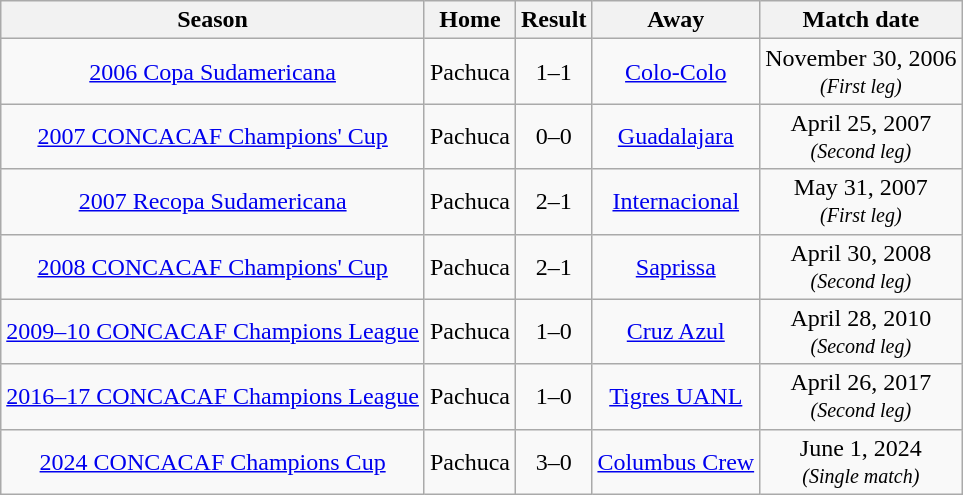<table class="wikitable" style="text-align: center;">
<tr>
<th>Season</th>
<th>Home</th>
<th>Result</th>
<th>Away</th>
<th>Match date</th>
</tr>
<tr>
<td><a href='#'>2006 Copa Sudamericana</a></td>
<td>Pachuca</td>
<td>1–1</td>
<td><a href='#'>Colo-Colo</a></td>
<td>November 30, 2006<br><small><em>(First leg)</em></small></td>
</tr>
<tr>
<td><a href='#'>2007 CONCACAF Champions' Cup</a></td>
<td>Pachuca</td>
<td>0–0<br><small></small></td>
<td><a href='#'>Guadalajara</a></td>
<td>April 25, 2007<br><small><em>(Second leg)</em></small></td>
</tr>
<tr>
<td><a href='#'>2007 Recopa Sudamericana</a></td>
<td>Pachuca</td>
<td>2–1</td>
<td><a href='#'>Internacional</a></td>
<td>May 31, 2007<br><small><em>(First leg)</em></small></td>
</tr>
<tr>
<td><a href='#'>2008 CONCACAF Champions' Cup</a></td>
<td>Pachuca</td>
<td>2–1</td>
<td><a href='#'>Saprissa</a></td>
<td>April 30, 2008<br><small><em>(Second leg)</em></small></td>
</tr>
<tr>
<td><a href='#'>2009–10 CONCACAF Champions League</a></td>
<td>Pachuca</td>
<td>1–0</td>
<td><a href='#'>Cruz Azul</a></td>
<td>April 28, 2010<br><small><em>(Second leg)</em></small></td>
</tr>
<tr>
<td><a href='#'>2016–17 CONCACAF Champions League</a></td>
<td>Pachuca</td>
<td>1–0</td>
<td><a href='#'>Tigres UANL</a></td>
<td>April 26, 2017<br><small><em>(Second leg)</em></small></td>
</tr>
<tr>
<td><a href='#'>2024 CONCACAF Champions Cup</a></td>
<td>Pachuca</td>
<td>3–0</td>
<td><a href='#'>Columbus Crew</a></td>
<td>June 1, 2024<br><small><em>(Single match)</em></small></td>
</tr>
</table>
